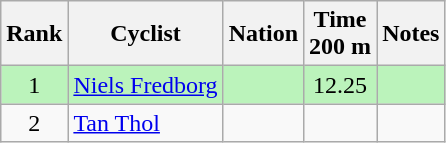<table class="wikitable sortable" style="text-align:center">
<tr>
<th>Rank</th>
<th>Cyclist</th>
<th>Nation</th>
<th>Time<br>200 m</th>
<th>Notes</th>
</tr>
<tr bgcolor=bbf3bb>
<td>1</td>
<td align=left><a href='#'>Niels Fredborg</a></td>
<td align=left></td>
<td>12.25</td>
<td></td>
</tr>
<tr>
<td>2</td>
<td align=left><a href='#'>Tan Thol</a></td>
<td align=left></td>
<td></td>
<td></td>
</tr>
</table>
